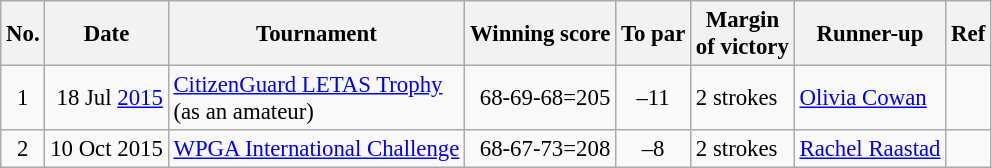<table class="wikitable" style="font-size:95%;">
<tr>
<th>No.</th>
<th>Date</th>
<th>Tournament</th>
<th>Winning score</th>
<th>To par</th>
<th>Margin<br>of victory</th>
<th>Runner-up</th>
<th>Ref</th>
</tr>
<tr>
<td align=center>1</td>
<td align=right>18 Jul <a href='#'>2015</a></td>
<td><a href='#'>CitizenGuard LETAS Trophy</a><br>(as an amateur)</td>
<td align=right>68-69-68=205</td>
<td align=center>–11</td>
<td>2 strokes</td>
<td> <a href='#'>Olivia Cowan</a></td>
<td></td>
</tr>
<tr>
<td align=center>2</td>
<td align=right>10 Oct 2015</td>
<td><a href='#'>WPGA International Challenge</a></td>
<td align=right>68-67-73=208</td>
<td align=center>–8</td>
<td>2 strokes</td>
<td> <a href='#'>Rachel Raastad</a></td>
<td></td>
</tr>
</table>
